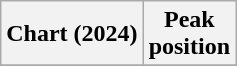<table class="wikitable">
<tr>
<th>Chart (2024)</th>
<th>Peak<br>position</th>
</tr>
<tr>
</tr>
</table>
